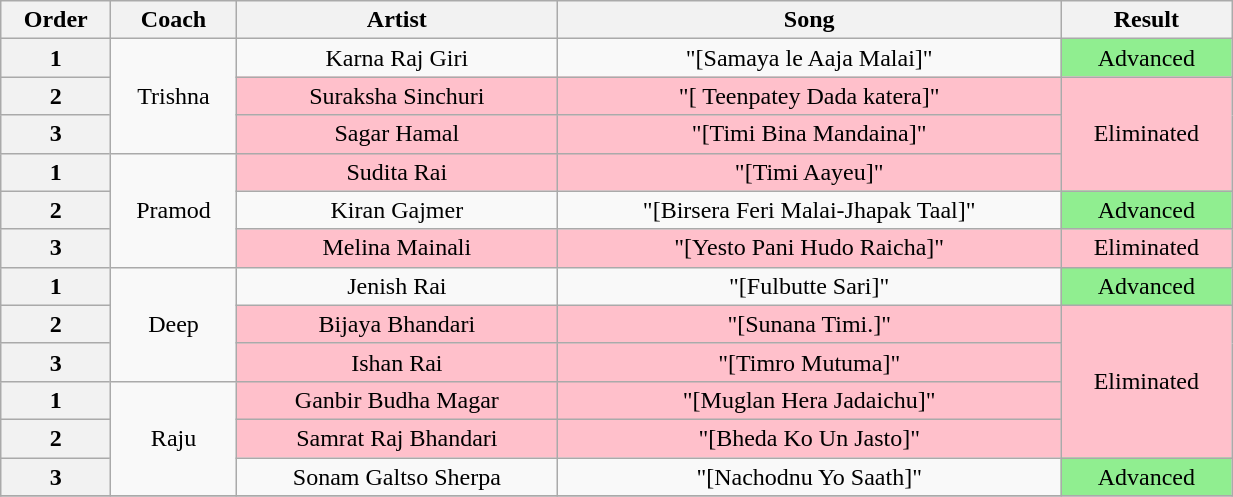<table class="wikitable" style="text-align: center; width:65%;">
<tr>
<th>Order</th>
<th>Coach</th>
<th>Artist</th>
<th>Song</th>
<th>Result</th>
</tr>
<tr>
<th>1</th>
<td rowspan=3>Trishna</td>
<td>Karna Raj Giri</td>
<td>"[Samaya le Aaja Malai]"</td>
<td style="background:lightgreen;">Advanced</td>
</tr>
<tr>
<th>2</th>
<td style="background:pink;">Suraksha Sinchuri</td>
<td style="background:pink;">"[ Teenpatey Dada katera]"</td>
<td rowspan="3" style="background:pink;">Eliminated</td>
</tr>
<tr>
<th>3</th>
<td style="background:pink;">Sagar Hamal</td>
<td style="background:pink;">"[Timi Bina Mandaina]"</td>
</tr>
<tr>
<th>1</th>
<td rowspan=3>Pramod</td>
<td style="background:pink;">Sudita Rai</td>
<td style="background:pink;">"[Timi Aayeu]"</td>
</tr>
<tr>
<th>2</th>
<td>Kiran Gajmer</td>
<td>"[Birsera Feri Malai-Jhapak Taal]"</td>
<td style="background:lightgreen;">Advanced</td>
</tr>
<tr>
<th>3</th>
<td style="background:pink;">Melina Mainali</td>
<td style="background:pink;">"[Yesto Pani Hudo Raicha]"</td>
<td style="background:pink;">Eliminated</td>
</tr>
<tr>
<th>1</th>
<td rowspan=3>Deep</td>
<td>Jenish Rai</td>
<td>"[Fulbutte Sari]"</td>
<td style="background:lightgreen;">Advanced</td>
</tr>
<tr>
<th>2</th>
<td style="background:pink;">Bijaya Bhandari</td>
<td style="background:pink;">"[Sunana Timi.]"</td>
<td rowspan="4" style="background:pink;">Eliminated</td>
</tr>
<tr>
<th>3</th>
<td style="background:pink;">Ishan Rai</td>
<td style="background:pink;">"[Timro Mutuma]"</td>
</tr>
<tr>
<th>1</th>
<td rowspan=3>Raju</td>
<td style="background:pink;">Ganbir Budha Magar</td>
<td style="background:pink;">"[Muglan Hera Jadaichu]"</td>
</tr>
<tr>
<th>2</th>
<td style="background:pink;">Samrat Raj Bhandari</td>
<td style="background:pink;">"[Bheda Ko Un Jasto]"</td>
</tr>
<tr>
<th>3</th>
<td>Sonam Galtso Sherpa</td>
<td>"[Nachodnu Yo Saath]"</td>
<td style="background:lightgreen;">Advanced</td>
</tr>
<tr>
</tr>
</table>
